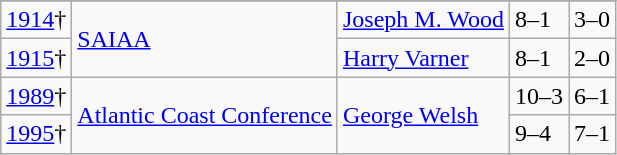<table class="wikitable">
<tr>
</tr>
<tr>
<td><a href='#'>1914</a>†</td>
<td rowspan="2"><a href='#'>SAIAA</a></td>
<td><a href='#'>Joseph M. Wood</a></td>
<td>8–1</td>
<td>3–0</td>
</tr>
<tr>
<td><a href='#'>1915</a>†</td>
<td><a href='#'>Harry Varner</a></td>
<td>8–1</td>
<td>2–0</td>
</tr>
<tr>
<td><a href='#'>1989</a>†</td>
<td rowspan="2"><a href='#'>Atlantic Coast Conference</a></td>
<td rowspan="2"><a href='#'>George Welsh</a></td>
<td>10–3</td>
<td>6–1</td>
</tr>
<tr>
<td><a href='#'>1995</a>†</td>
<td>9–4</td>
<td>7–1</td>
</tr>
</table>
